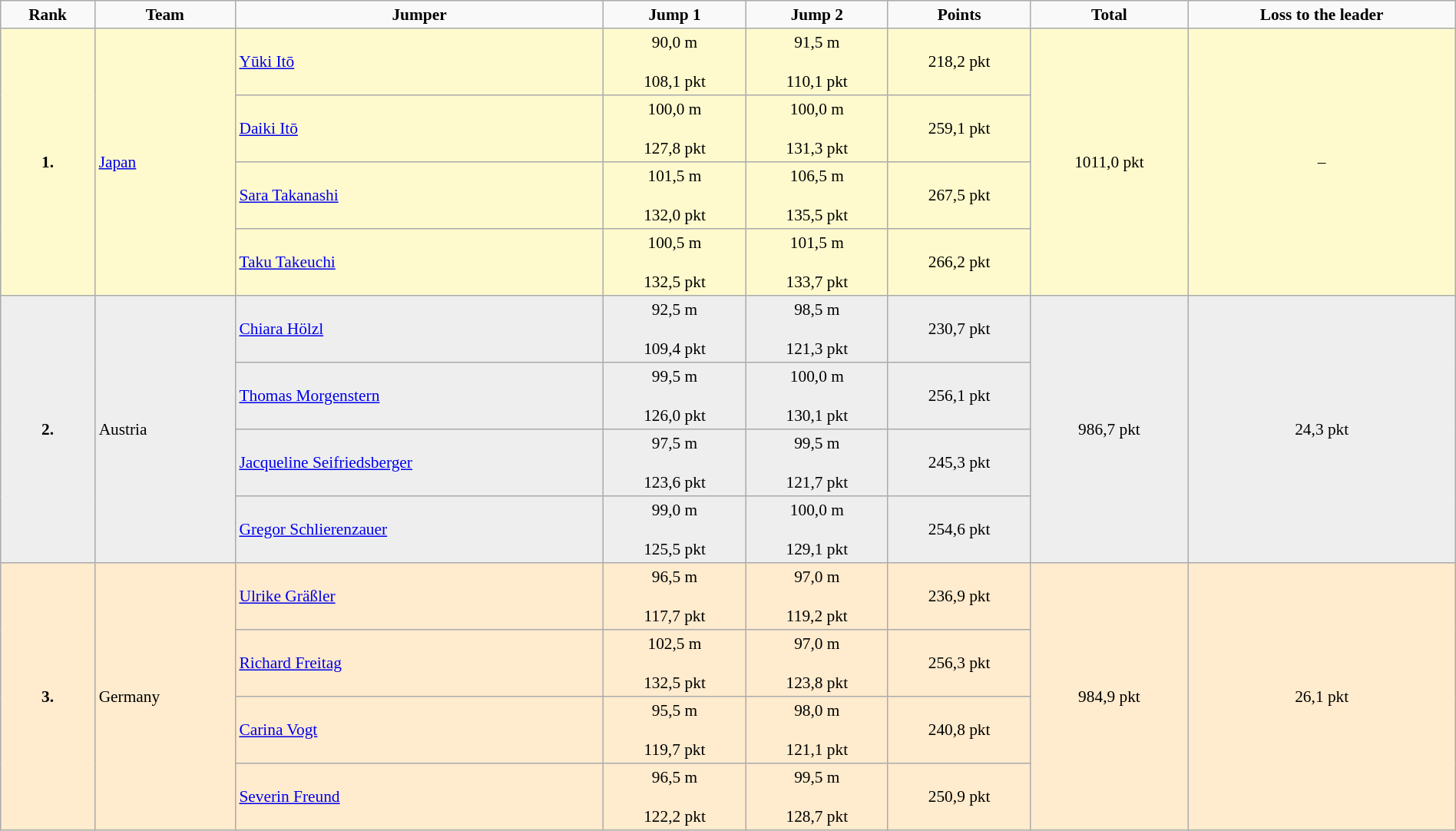<table border="2" cellpadding="3" cellspacing="2" style="margin: 1em 1em 1em 0; background: #f9f9f9; border: 1px #aaa solid; border-collapse: collapse; font-size: 89%; text-align: center; width:100%">
<tr>
<th>Rank</th>
<th>Team</th>
<th>Jumper</th>
<th>Jump 1</th>
<th>Jump 2</th>
<th>Points</th>
<th>Total</th>
<th>Loss to the leader</th>
</tr>
<tr bgcolor="FFFACD">
<td rowspan="4"><strong>1.</strong></td>
<td align="left" rowspan="4"><a href='#'>Japan</a></td>
<td align="left"><a href='#'>Yūki Itō</a></td>
<td>90,0 m<br><br>108,1 pkt<br></td>
<td>91,5 m<br><br>110,1 pkt<br></td>
<td>218,2 pkt</td>
<td rowspan="4">1011,0 pkt</td>
<td rowspan="4">–</td>
</tr>
<tr bgcolor="FFFACD">
<td align="left"><a href='#'>Daiki Itō</a></td>
<td>100,0 m<br><br>127,8 pkt<br></td>
<td>100,0 m<br><br>131,3 pkt<br></td>
<td>259,1 pkt</td>
</tr>
<tr bgcolor="FFFACD">
<td align="left"><a href='#'>Sara Takanashi</a></td>
<td>101,5 m<br><br>132,0 pkt<br></td>
<td>106,5 m<br><br>135,5 pkt<br></td>
<td>267,5 pkt</td>
</tr>
<tr bgcolor="FFFACD">
<td align="left"><a href='#'>Taku Takeuchi</a></td>
<td>100,5 m<br><br>132,5 pkt<br></td>
<td>101,5 m<br><br>133,7 pkt<br></td>
<td>266,2 pkt</td>
</tr>
<tr bgcolor="eeeeee">
<td rowspan="4"><strong>2.</strong></td>
<td align="left" rowspan="4">Austria</td>
<td align="left"><a href='#'>Chiara Hölzl</a></td>
<td>92,5 m<br><br>109,4 pkt<br></td>
<td>98,5 m<br><br>121,3 pkt<br></td>
<td>230,7 pkt</td>
<td rowspan="4">986,7 pkt</td>
<td rowspan="4">24,3 pkt</td>
</tr>
<tr bgcolor="eeeeee">
<td align="left"><a href='#'>Thomas Morgenstern</a></td>
<td>99,5 m<br><br>126,0 pkt<br></td>
<td>100,0 m<br><br>130,1 pkt<br></td>
<td>256,1 pkt</td>
</tr>
<tr bgcolor="eeeeee">
<td align="left"><a href='#'>Jacqueline Seifriedsberger</a></td>
<td>97,5 m<br><br>123,6 pkt<br></td>
<td>99,5 m<br><br>121,7 pkt<br></td>
<td>245,3 pkt</td>
</tr>
<tr bgcolor="eeeeee">
<td align="left"><a href='#'>Gregor Schlierenzauer</a></td>
<td>99,0 m<br><br>125,5 pkt<br></td>
<td>100,0 m<br><br>129,1 pkt<br></td>
<td>254,6 pkt</td>
</tr>
<tr bgcolor="ffebcd">
<td rowspan="4"><strong>3.</strong></td>
<td align="left" rowspan="4">Germany</td>
<td align="left"><a href='#'>Ulrike Gräßler</a></td>
<td>96,5 m<br><br>117,7 pkt<br></td>
<td>97,0 m<br><br>119,2 pkt<br></td>
<td>236,9 pkt</td>
<td rowspan="4">984,9 pkt</td>
<td rowspan="4">26,1 pkt</td>
</tr>
<tr bgcolor="ffebcd">
<td align="left"><a href='#'>Richard Freitag</a></td>
<td>102,5 m<br><br>132,5 pkt<br></td>
<td>97,0 m<br><br>123,8 pkt<br></td>
<td>256,3 pkt</td>
</tr>
<tr bgcolor="ffebcd">
<td align="left"><a href='#'>Carina Vogt</a></td>
<td>95,5 m<br><br>119,7 pkt<br></td>
<td>98,0 m<br><br>121,1 pkt<br></td>
<td>240,8 pkt</td>
</tr>
<tr bgcolor="ffebcd">
<td align="left"><a href='#'>Severin Freund</a></td>
<td>96,5 m<br><br>122,2 pkt<br></td>
<td>99,5 m<br><br>128,7 pkt<br></td>
<td>250,9 pkt</td>
</tr>
</table>
